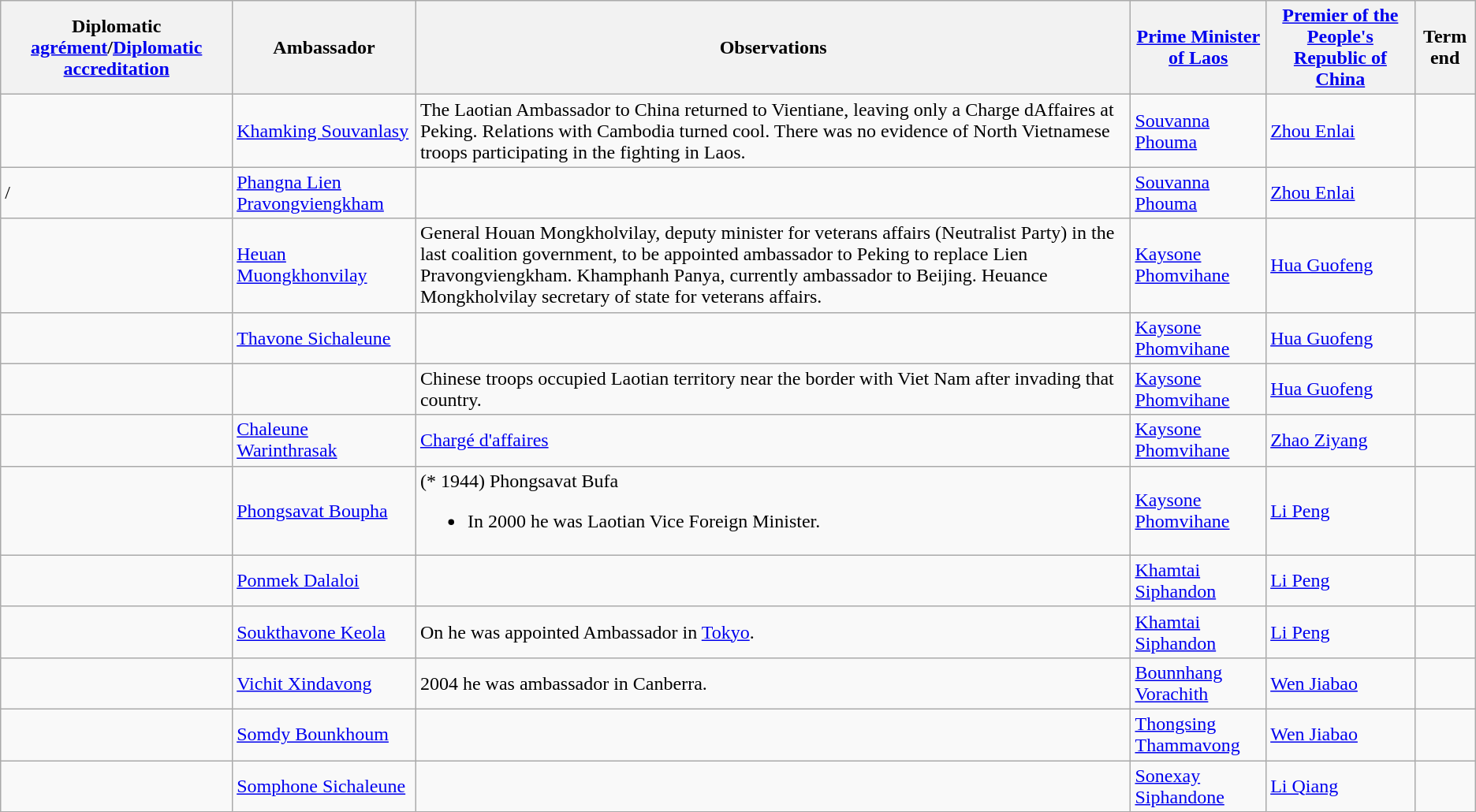<table class="wikitable sortable">
<tr>
<th>Diplomatic <a href='#'>agrément</a>/<a href='#'>Diplomatic accreditation</a></th>
<th>Ambassador</th>
<th>Observations</th>
<th><a href='#'>Prime Minister of Laos</a></th>
<th><a href='#'>Premier of the People's Republic of China</a></th>
<th>Term end</th>
</tr>
<tr>
<td></td>
<td><a href='#'>Khamking Souvanlasy</a></td>
<td>The Laotian Ambassador to China returned to Vientiane, leaving only a Charge dAffaires at Peking. Relations with Cambodia turned cool. There was no evidence of North Vietnamese troops participating in the fighting in Laos.</td>
<td><a href='#'>Souvanna Phouma</a></td>
<td><a href='#'>Zhou Enlai</a></td>
<td></td>
</tr>
<tr>
<td>/<br></td>
<td><a href='#'>Phangna Lien Pravongviengkham</a></td>
<td></td>
<td><a href='#'>Souvanna Phouma</a></td>
<td><a href='#'>Zhou Enlai</a></td>
<td></td>
</tr>
<tr>
<td></td>
<td><a href='#'>Heuan Muongkhonvilay</a></td>
<td>General Houan Mongkholvilay, deputy minister for veterans affairs (Neutralist Party) in the last coalition government, to be appointed ambassador to Peking to replace Lien Pravongviengkham. Khamphanh Panya, currently ambassador to Beijing. Heuance Mongkholvilay secretary of state for veterans affairs.</td>
<td><a href='#'>Kaysone Phomvihane</a></td>
<td><a href='#'>Hua Guofeng</a></td>
<td></td>
</tr>
<tr>
<td></td>
<td><a href='#'>Thavone Sichaleune</a></td>
<td></td>
<td><a href='#'>Kaysone Phomvihane</a></td>
<td><a href='#'>Hua Guofeng</a></td>
<td></td>
</tr>
<tr>
<td></td>
<td></td>
<td>Chinese troops occupied Laotian territory near the border with Viet Nam after invading that country.</td>
<td><a href='#'>Kaysone Phomvihane</a></td>
<td><a href='#'>Hua Guofeng</a></td>
<td></td>
</tr>
<tr>
<td></td>
<td><a href='#'>Chaleune Warinthrasak</a></td>
<td><a href='#'>Chargé d'affaires</a></td>
<td><a href='#'>Kaysone Phomvihane</a></td>
<td><a href='#'>Zhao Ziyang</a></td>
<td></td>
</tr>
<tr>
<td></td>
<td><a href='#'>Phongsavat Boupha</a></td>
<td>(* 1944) Phongsavat Bufa<br><ul><li>In 2000 he was Laotian Vice Foreign Minister.</li></ul></td>
<td><a href='#'>Kaysone Phomvihane</a></td>
<td><a href='#'>Li Peng</a></td>
<td></td>
</tr>
<tr>
<td></td>
<td><a href='#'>Ponmek Dalaloi</a></td>
<td></td>
<td><a href='#'>Khamtai Siphandon</a></td>
<td><a href='#'>Li Peng</a></td>
<td></td>
</tr>
<tr>
<td></td>
<td><a href='#'>Soukthavone Keola</a></td>
<td>On  he was appointed Ambassador in <a href='#'>Tokyo</a>.</td>
<td><a href='#'>Khamtai Siphandon</a></td>
<td><a href='#'>Li Peng</a></td>
<td></td>
</tr>
<tr>
<td></td>
<td><a href='#'>Vichit Xindavong</a></td>
<td>2004 he was ambassador in Canberra.</td>
<td><a href='#'>Bounnhang Vorachith</a></td>
<td><a href='#'>Wen Jiabao</a></td>
<td></td>
</tr>
<tr>
<td></td>
<td><a href='#'>Somdy Bounkhoum</a></td>
<td></td>
<td><a href='#'>Thongsing Thammavong</a></td>
<td><a href='#'>Wen Jiabao</a></td>
<td></td>
</tr>
<tr>
<td></td>
<td><a href='#'>Somphone Sichaleune</a></td>
<td></td>
<td><a href='#'>Sonexay Siphandone</a></td>
<td><a href='#'>Li Qiang</a></td>
<td></td>
</tr>
</table>
